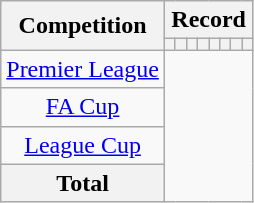<table class="wikitable" style="text-align: center">
<tr>
<th rowspan=2>Competition</th>
<th colspan=8>Record</th>
</tr>
<tr>
<th></th>
<th></th>
<th></th>
<th></th>
<th></th>
<th></th>
<th></th>
<th></th>
</tr>
<tr>
<td><a href='#'>Premier League</a><br></td>
</tr>
<tr>
<td><a href='#'>FA Cup</a><br></td>
</tr>
<tr>
<td><a href='#'>League Cup</a><br></td>
</tr>
<tr>
<th>Total<br></th>
</tr>
</table>
